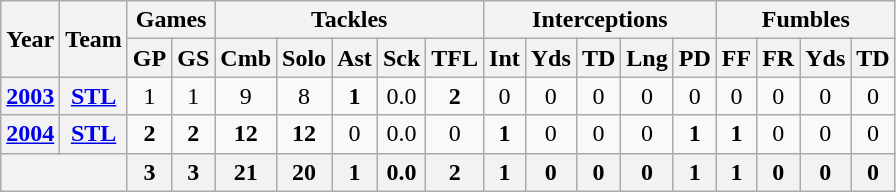<table class="wikitable" style="text-align:center">
<tr>
<th rowspan="2">Year</th>
<th rowspan="2">Team</th>
<th colspan="2">Games</th>
<th colspan="5">Tackles</th>
<th colspan="5">Interceptions</th>
<th colspan="4">Fumbles</th>
</tr>
<tr>
<th>GP</th>
<th>GS</th>
<th>Cmb</th>
<th>Solo</th>
<th>Ast</th>
<th>Sck</th>
<th>TFL</th>
<th>Int</th>
<th>Yds</th>
<th>TD</th>
<th>Lng</th>
<th>PD</th>
<th>FF</th>
<th>FR</th>
<th>Yds</th>
<th>TD</th>
</tr>
<tr>
<th><a href='#'>2003</a></th>
<th><a href='#'>STL</a></th>
<td>1</td>
<td>1</td>
<td>9</td>
<td>8</td>
<td><strong>1</strong></td>
<td>0.0</td>
<td><strong>2</strong></td>
<td>0</td>
<td>0</td>
<td>0</td>
<td>0</td>
<td>0</td>
<td>0</td>
<td>0</td>
<td>0</td>
<td>0</td>
</tr>
<tr>
<th><a href='#'>2004</a></th>
<th><a href='#'>STL</a></th>
<td><strong>2</strong></td>
<td><strong>2</strong></td>
<td><strong>12</strong></td>
<td><strong>12</strong></td>
<td>0</td>
<td>0.0</td>
<td>0</td>
<td><strong>1</strong></td>
<td>0</td>
<td>0</td>
<td>0</td>
<td><strong>1</strong></td>
<td><strong>1</strong></td>
<td>0</td>
<td>0</td>
<td>0</td>
</tr>
<tr>
<th colspan="2"></th>
<th>3</th>
<th>3</th>
<th>21</th>
<th>20</th>
<th>1</th>
<th>0.0</th>
<th>2</th>
<th>1</th>
<th>0</th>
<th>0</th>
<th>0</th>
<th>1</th>
<th>1</th>
<th>0</th>
<th>0</th>
<th>0</th>
</tr>
</table>
